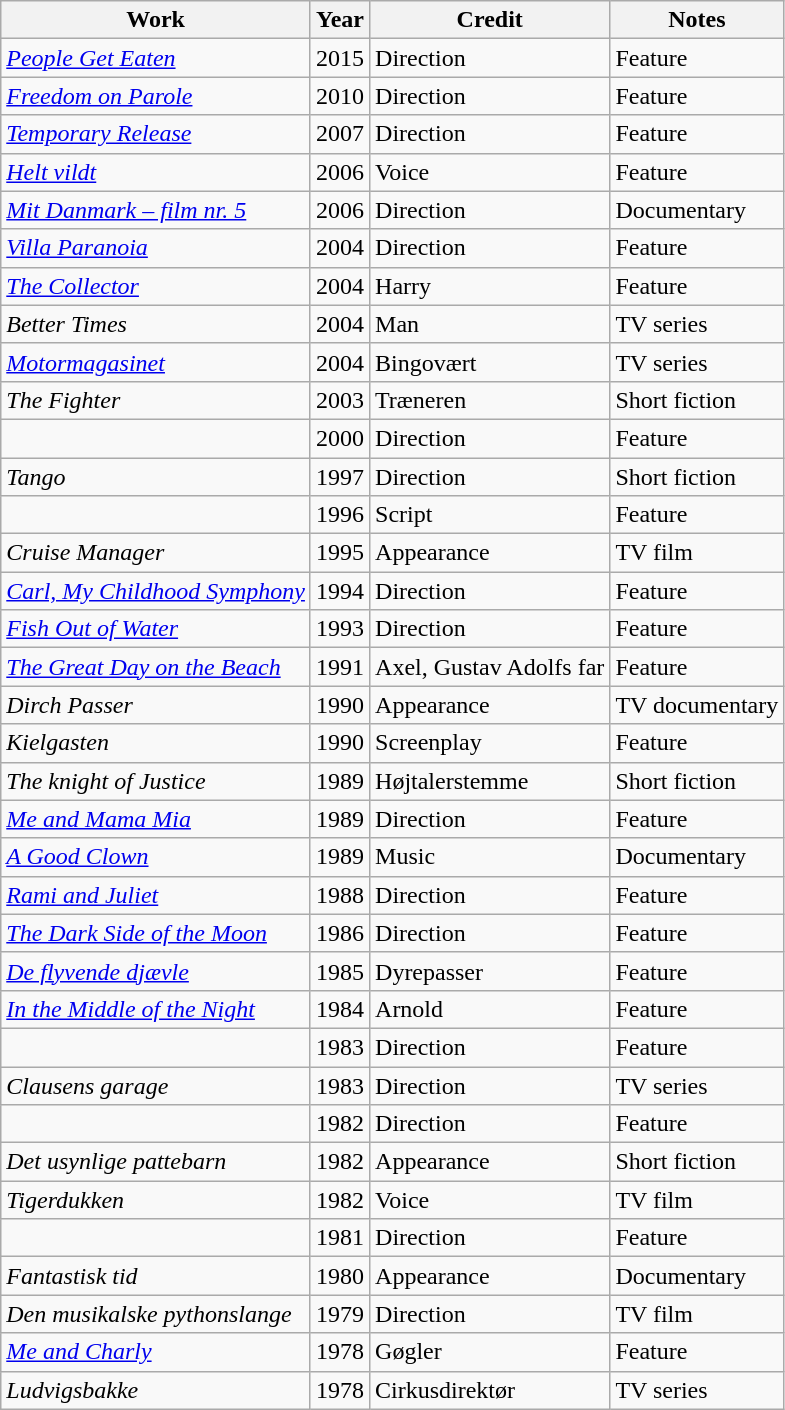<table class="wikitable sortable">
<tr>
<th scope="col">Work</th>
<th scope="col">Year</th>
<th scope="col">Credit</th>
<th scope="col" class="unsortable">Notes</th>
</tr>
<tr>
<td><em><a href='#'>People Get Eaten</a></em></td>
<td>2015</td>
<td>Direction</td>
<td>Feature</td>
</tr>
<tr>
<td><em><a href='#'>Freedom on Parole</a></em></td>
<td>2010</td>
<td>Direction</td>
<td>Feature</td>
</tr>
<tr>
<td><em><a href='#'>Temporary Release</a></em></td>
<td>2007</td>
<td>Direction</td>
<td>Feature</td>
</tr>
<tr>
<td><em><a href='#'>Helt vildt</a></em></td>
<td>2006</td>
<td>Voice</td>
<td>Feature</td>
</tr>
<tr>
<td><em><a href='#'>Mit Danmark – film nr. 5</a></em></td>
<td>2006</td>
<td>Direction</td>
<td>Documentary</td>
</tr>
<tr>
<td><em><a href='#'>Villa Paranoia</a></em></td>
<td>2004</td>
<td>Direction</td>
<td>Feature</td>
</tr>
<tr>
<td><em><a href='#'>The Collector</a></em></td>
<td>2004</td>
<td>Harry</td>
<td>Feature</td>
</tr>
<tr>
<td><em>Better Times</em></td>
<td>2004</td>
<td>Man</td>
<td>TV series</td>
</tr>
<tr>
<td><em><a href='#'>Motormagasinet</a></em></td>
<td>2004</td>
<td>Bingovært</td>
<td>TV series</td>
</tr>
<tr>
<td><em>The Fighter</em></td>
<td>2003</td>
<td>Træneren</td>
<td>Short fiction</td>
</tr>
<tr>
<td><em></em></td>
<td>2000</td>
<td>Direction</td>
<td>Feature</td>
</tr>
<tr>
<td><em>Tango</em></td>
<td>1997</td>
<td>Direction</td>
<td>Short fiction</td>
</tr>
<tr>
<td><em></em></td>
<td>1996</td>
<td>Script</td>
<td>Feature</td>
</tr>
<tr>
<td><em>Cruise Manager</em></td>
<td>1995</td>
<td>Appearance</td>
<td>TV film</td>
</tr>
<tr>
<td><em><a href='#'>Carl, My Childhood Symphony</a></em></td>
<td>1994</td>
<td>Direction</td>
<td>Feature</td>
</tr>
<tr>
<td><em><a href='#'>Fish Out of Water</a></em></td>
<td>1993</td>
<td>Direction</td>
<td>Feature</td>
</tr>
<tr>
<td><em><a href='#'>The Great Day on the Beach</a></em></td>
<td>1991</td>
<td>Axel, Gustav Adolfs far</td>
<td>Feature</td>
</tr>
<tr>
<td><em>Dirch Passer</em></td>
<td>1990</td>
<td>Appearance</td>
<td>TV documentary</td>
</tr>
<tr>
<td><em>Kielgasten</em></td>
<td>1990</td>
<td>Screenplay</td>
<td>Feature</td>
</tr>
<tr>
<td><em>The knight of Justice</em></td>
<td>1989</td>
<td>Højtalerstemme</td>
<td>Short fiction</td>
</tr>
<tr>
<td><em><a href='#'>Me and Mama Mia</a></em></td>
<td>1989</td>
<td>Direction</td>
<td>Feature</td>
</tr>
<tr>
<td><em><a href='#'>A Good Clown</a></em></td>
<td>1989</td>
<td>Music</td>
<td>Documentary</td>
</tr>
<tr>
<td><em><a href='#'>Rami and Juliet</a></em></td>
<td>1988</td>
<td>Direction</td>
<td>Feature</td>
</tr>
<tr>
<td><em><a href='#'>The Dark Side of the Moon</a></em></td>
<td>1986</td>
<td>Direction</td>
<td>Feature</td>
</tr>
<tr>
<td><em><a href='#'>De flyvende djævle</a></em></td>
<td>1985</td>
<td>Dyrepasser</td>
<td>Feature</td>
</tr>
<tr>
<td><em><a href='#'>In the Middle of the Night</a></em></td>
<td>1984</td>
<td>Arnold</td>
<td>Feature</td>
</tr>
<tr>
<td><em></em></td>
<td>1983</td>
<td>Direction</td>
<td>Feature</td>
</tr>
<tr>
<td><em>Clausens garage</em></td>
<td>1983</td>
<td>Direction</td>
<td>TV series</td>
</tr>
<tr>
<td><em></em></td>
<td>1982</td>
<td>Direction</td>
<td>Feature</td>
</tr>
<tr>
<td><em>Det usynlige pattebarn</em></td>
<td>1982</td>
<td>Appearance</td>
<td>Short fiction</td>
</tr>
<tr>
<td><em>Tigerdukken</em></td>
<td>1982</td>
<td>Voice</td>
<td>TV film</td>
</tr>
<tr>
<td><em></em></td>
<td>1981</td>
<td>Direction</td>
<td>Feature</td>
</tr>
<tr>
<td><em>Fantastisk tid</em></td>
<td>1980</td>
<td>Appearance</td>
<td>Documentary</td>
</tr>
<tr>
<td><em>Den musikalske pythonslange</em></td>
<td>1979</td>
<td>Direction</td>
<td>TV film</td>
</tr>
<tr>
<td><em><a href='#'>Me and Charly</a></em></td>
<td>1978</td>
<td>Gøgler</td>
<td>Feature</td>
</tr>
<tr>
<td><em>Ludvigsbakke</em></td>
<td>1978</td>
<td>Cirkusdirektør</td>
<td>TV series</td>
</tr>
</table>
